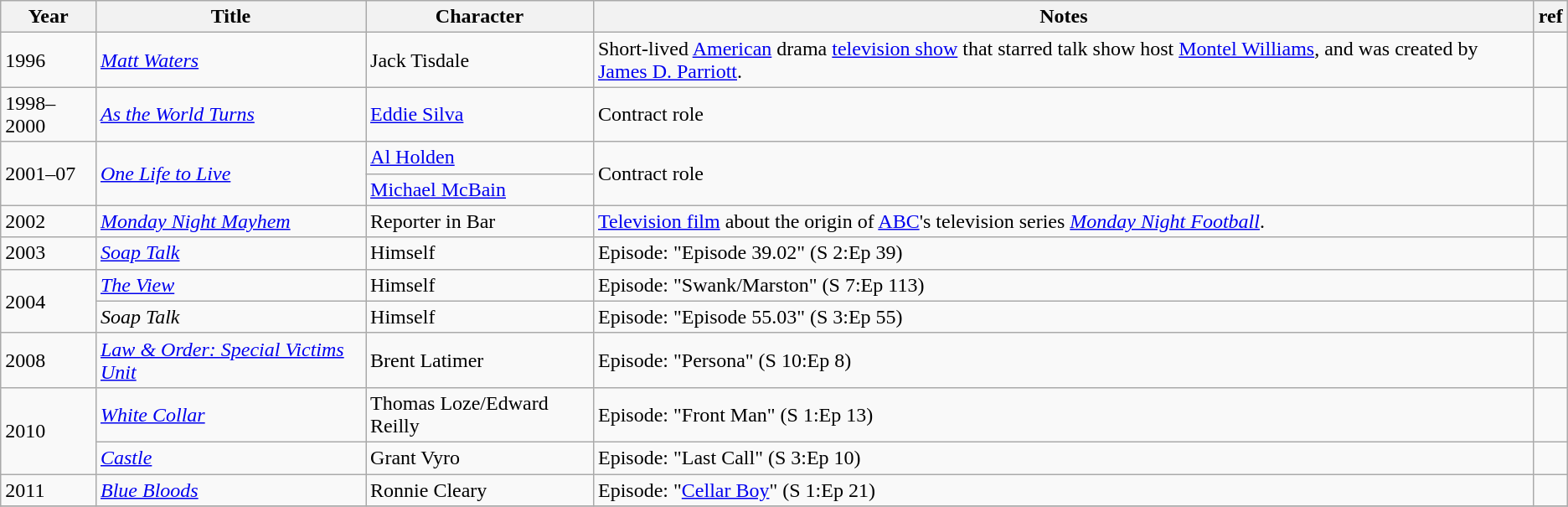<table class="wikitable sortable plainrowheaders">
<tr>
<th>Year</th>
<th>Title</th>
<th>Character</th>
<th>Notes</th>
<th>ref</th>
</tr>
<tr>
<td>1996</td>
<td><em><a href='#'>Matt Waters</a></em></td>
<td>Jack Tisdale</td>
<td>Short-lived <a href='#'>American</a> drama <a href='#'>television show</a> that starred talk show host <a href='#'>Montel Williams</a>, and was created by <a href='#'>James D. Parriott</a>.</td>
<td></td>
</tr>
<tr>
<td>1998–2000</td>
<td><em><a href='#'>As the World Turns</a></em></td>
<td><a href='#'>Eddie Silva</a></td>
<td>Contract role</td>
<td></td>
</tr>
<tr>
<td rowspan="2">2001–07</td>
<td rowspan="2"><em><a href='#'>One Life to Live</a></em></td>
<td><a href='#'>Al Holden</a></td>
<td rowspan="2">Contract role</td>
<td rowspan="2"></td>
</tr>
<tr>
<td><a href='#'>Michael McBain</a></td>
</tr>
<tr>
<td>2002</td>
<td><em><a href='#'>Monday Night Mayhem</a></em></td>
<td>Reporter in Bar</td>
<td><a href='#'>Television film</a> about the origin of <a href='#'>ABC</a>'s television series <em><a href='#'>Monday Night Football</a></em>.</td>
<td></td>
</tr>
<tr>
<td>2003</td>
<td><em><a href='#'>Soap Talk</a></em></td>
<td>Himself</td>
<td>Episode: "Episode 39.02" (S 2:Ep 39)</td>
<td></td>
</tr>
<tr>
<td rowspan="2">2004</td>
<td><em><a href='#'>The View</a></em></td>
<td>Himself</td>
<td>Episode: "Swank/Marston" (S 7:Ep 113)</td>
<td></td>
</tr>
<tr>
<td><em>Soap Talk</em></td>
<td>Himself</td>
<td>Episode: "Episode 55.03" (S 3:Ep 55)</td>
<td></td>
</tr>
<tr>
<td>2008</td>
<td><em><a href='#'>Law & Order: Special Victims Unit</a></em></td>
<td>Brent Latimer</td>
<td>Episode: "Persona" (S 10:Ep 8)</td>
<td></td>
</tr>
<tr>
<td rowspan="2">2010</td>
<td><em><a href='#'>White Collar</a></em></td>
<td>Thomas Loze/Edward Reilly</td>
<td>Episode: "Front Man" (S 1:Ep 13)</td>
<td></td>
</tr>
<tr>
<td><em><a href='#'>Castle</a></em></td>
<td>Grant Vyro</td>
<td>Episode: "Last Call" (S 3:Ep 10)</td>
<td></td>
</tr>
<tr>
<td>2011</td>
<td><em><a href='#'>Blue Bloods</a></em></td>
<td>Ronnie Cleary</td>
<td>Episode: "<a href='#'>Cellar Boy</a>" (S 1:Ep 21)</td>
<td></td>
</tr>
<tr>
</tr>
</table>
